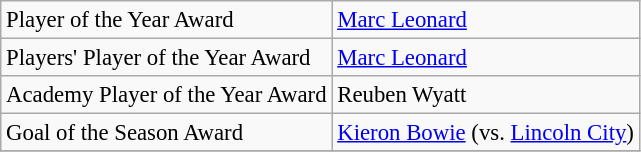<table class="wikitable" style="text-align:left; font-size:95%;">
<tr>
<td>Player of the Year Award</td>
<td><a href='#'>Marc Leonard</a></td>
</tr>
<tr>
<td>Players' Player of the Year Award</td>
<td><a href='#'>Marc Leonard</a></td>
</tr>
<tr>
<td>Academy Player of the Year Award</td>
<td>Reuben Wyatt</td>
</tr>
<tr>
<td>Goal of the Season Award</td>
<td><a href='#'>Kieron Bowie</a> (vs. <a href='#'>Lincoln City</a>)</td>
</tr>
<tr>
</tr>
</table>
